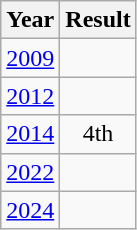<table class="wikitable" style="text-align:center">
<tr>
<th>Year</th>
<th>Result</th>
</tr>
<tr>
<td><a href='#'>2009</a></td>
<td></td>
</tr>
<tr>
<td><a href='#'>2012</a></td>
<td></td>
</tr>
<tr>
<td><a href='#'>2014</a></td>
<td>4th</td>
</tr>
<tr>
<td><a href='#'>2022</a></td>
<td></td>
</tr>
<tr>
<td><a href='#'>2024</a></td>
<td></td>
</tr>
</table>
